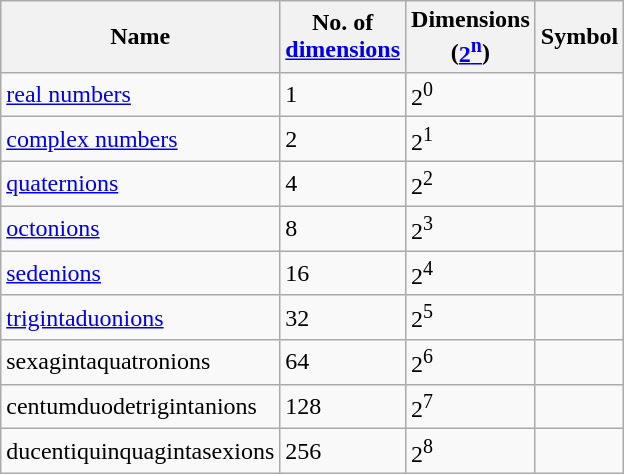<table class="wikitable">
<tr>
<th>Name</th>
<th>No. of<br><a href='#'>dimensions</a></th>
<th>Dimensions<br>(<a href='#'>2<sup>n</sup></a>)</th>
<th>Symbol</th>
</tr>
<tr>
<td><a href='#'>real numbers</a></td>
<td>1</td>
<td>2<sup>0</sup></td>
<td></td>
</tr>
<tr>
<td><a href='#'>complex numbers</a></td>
<td>2</td>
<td>2<sup>1</sup></td>
<td></td>
</tr>
<tr>
<td><a href='#'>quaternions</a></td>
<td>4</td>
<td>2<sup>2</sup></td>
<td></td>
</tr>
<tr>
<td><a href='#'>octonions</a></td>
<td>8</td>
<td>2<sup>3</sup></td>
<td></td>
</tr>
<tr>
<td><a href='#'>sedenions</a></td>
<td>16</td>
<td>2<sup>4</sup></td>
<td></td>
</tr>
<tr>
<td><a href='#'>trigintaduonions</a></td>
<td>32</td>
<td>2<sup>5</sup></td>
<td></td>
</tr>
<tr>
<td>sexagintaquatronions</td>
<td>64</td>
<td>2<sup>6</sup></td>
<td></td>
</tr>
<tr>
<td>centumduodetrigintanions</td>
<td>128</td>
<td>2<sup>7</sup></td>
<td></td>
</tr>
<tr>
<td>ducentiquinquagintasexions</td>
<td>256</td>
<td>2<sup>8</sup></td>
<td></td>
</tr>
</table>
